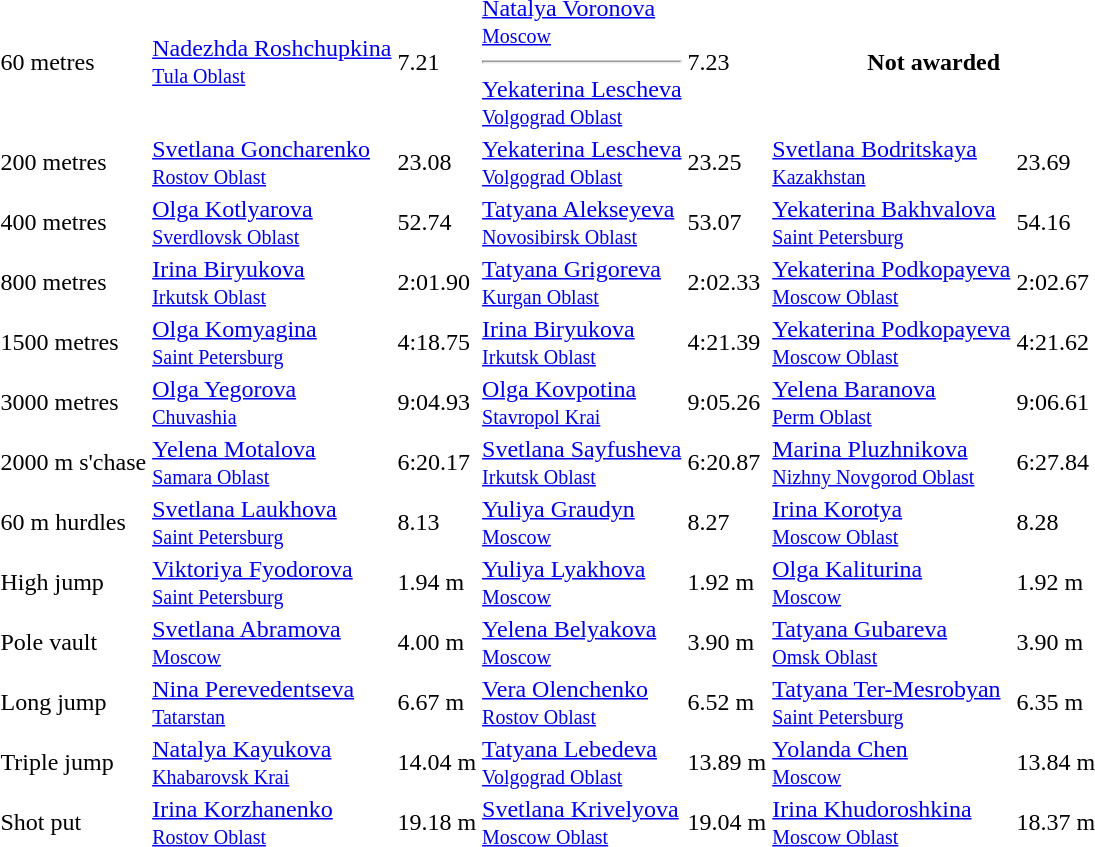<table>
<tr>
<td>60 metres</td>
<td><a href='#'>Nadezhda Roshchupkina</a><br><small><a href='#'>Tula Oblast</a></small></td>
<td>7.21</td>
<td><a href='#'>Natalya Voronova</a><br><small><a href='#'>Moscow</a></small><hr><a href='#'>Yekaterina Lescheva</a><br><small><a href='#'>Volgograd Oblast</a></small></td>
<td>7.23</td>
<th colspan=2>Not awarded</th>
</tr>
<tr>
<td>200 metres</td>
<td><a href='#'>Svetlana Goncharenko</a><br><small><a href='#'>Rostov Oblast</a></small></td>
<td>23.08</td>
<td><a href='#'>Yekaterina Lescheva</a><br><small><a href='#'>Volgograd Oblast</a></small></td>
<td>23.25</td>
<td><a href='#'>Svetlana Bodritskaya</a><br><small><a href='#'>Kazakhstan</a></small></td>
<td>23.69</td>
</tr>
<tr>
<td>400 metres</td>
<td><a href='#'>Olga Kotlyarova</a><br><small><a href='#'>Sverdlovsk Oblast</a></small></td>
<td>52.74</td>
<td><a href='#'>Tatyana Alekseyeva</a><br><small><a href='#'>Novosibirsk Oblast</a></small></td>
<td>53.07</td>
<td><a href='#'>Yekaterina Bakhvalova</a><br><small><a href='#'>Saint Petersburg</a></small></td>
<td>54.16</td>
</tr>
<tr>
<td>800 metres</td>
<td><a href='#'>Irina Biryukova</a><br><small><a href='#'>Irkutsk Oblast</a></small></td>
<td>2:01.90</td>
<td><a href='#'>Tatyana Grigoreva</a><br><small><a href='#'>Kurgan Oblast</a></small></td>
<td>2:02.33</td>
<td><a href='#'>Yekaterina Podkopayeva</a><br><small><a href='#'>Moscow Oblast</a></small></td>
<td>2:02.67</td>
</tr>
<tr>
<td>1500 metres</td>
<td><a href='#'>Olga Komyagina</a><br><small><a href='#'>Saint Petersburg</a></small></td>
<td>4:18.75</td>
<td><a href='#'>Irina Biryukova</a><br><small><a href='#'>Irkutsk Oblast</a></small></td>
<td>4:21.39</td>
<td><a href='#'>Yekaterina Podkopayeva</a><br><small><a href='#'>Moscow Oblast</a></small></td>
<td>4:21.62</td>
</tr>
<tr>
<td>3000 metres</td>
<td><a href='#'>Olga Yegorova</a><br><small><a href='#'>Chuvashia</a></small></td>
<td>9:04.93</td>
<td><a href='#'>Olga Kovpotina</a><br><small><a href='#'>Stavropol Krai</a></small></td>
<td>9:05.26</td>
<td><a href='#'>Yelena Baranova</a><br><small><a href='#'>Perm Oblast</a></small></td>
<td>9:06.61</td>
</tr>
<tr>
<td>2000 m s'chase</td>
<td><a href='#'>Yelena Motalova</a><br><small><a href='#'>Samara Oblast</a></small></td>
<td>6:20.17</td>
<td><a href='#'>Svetlana Sayfusheva</a><br><small><a href='#'>Irkutsk Oblast</a></small></td>
<td>6:20.87</td>
<td><a href='#'>Marina Pluzhnikova</a><br><small><a href='#'>Nizhny Novgorod Oblast</a></small></td>
<td>6:27.84</td>
</tr>
<tr>
<td>60 m hurdles</td>
<td><a href='#'>Svetlana Laukhova</a><br><small><a href='#'>Saint Petersburg</a></small></td>
<td>8.13</td>
<td><a href='#'>Yuliya Graudyn</a><br><small><a href='#'>Moscow</a></small></td>
<td>8.27</td>
<td><a href='#'>Irina Korotya</a><br><small><a href='#'>Moscow Oblast</a></small></td>
<td>8.28</td>
</tr>
<tr>
<td>High jump</td>
<td><a href='#'>Viktoriya Fyodorova</a><br><small><a href='#'>Saint Petersburg</a></small></td>
<td>1.94 m</td>
<td><a href='#'>Yuliya Lyakhova</a><br><small><a href='#'>Moscow</a></small></td>
<td>1.92 m</td>
<td><a href='#'>Olga Kaliturina</a><br><small><a href='#'>Moscow</a></small></td>
<td>1.92 m</td>
</tr>
<tr>
<td>Pole vault</td>
<td><a href='#'>Svetlana Abramova</a><br><small><a href='#'>Moscow</a></small></td>
<td>4.00 m</td>
<td><a href='#'>Yelena Belyakova</a><br><small><a href='#'>Moscow</a></small></td>
<td>3.90 m</td>
<td><a href='#'>Tatyana Gubareva</a><br><small><a href='#'>Omsk Oblast</a></small></td>
<td>3.90 m</td>
</tr>
<tr>
<td>Long jump</td>
<td><a href='#'>Nina Perevedentseva</a><br><small><a href='#'>Tatarstan</a></small></td>
<td>6.67 m</td>
<td><a href='#'>Vera Olenchenko</a><br><small><a href='#'>Rostov Oblast</a></small></td>
<td>6.52 m</td>
<td><a href='#'>Tatyana Ter-Mesrobyan</a><br><small><a href='#'>Saint Petersburg</a></small></td>
<td>6.35 m</td>
</tr>
<tr>
<td>Triple jump</td>
<td><a href='#'>Natalya Kayukova</a><br><small><a href='#'>Khabarovsk Krai</a></small></td>
<td>14.04 m</td>
<td><a href='#'>Tatyana Lebedeva</a><br><small><a href='#'>Volgograd Oblast</a></small></td>
<td>13.89 m</td>
<td><a href='#'>Yolanda Chen</a><br><small><a href='#'>Moscow</a></small></td>
<td>13.84 m</td>
</tr>
<tr>
<td>Shot put</td>
<td><a href='#'>Irina Korzhanenko</a><br><small><a href='#'>Rostov Oblast</a></small></td>
<td>19.18 m</td>
<td><a href='#'>Svetlana Krivelyova</a><br><small><a href='#'>Moscow Oblast</a></small></td>
<td>19.04 m</td>
<td><a href='#'>Irina Khudoroshkina</a><br><small><a href='#'>Moscow Oblast</a></small></td>
<td>18.37 m</td>
</tr>
</table>
